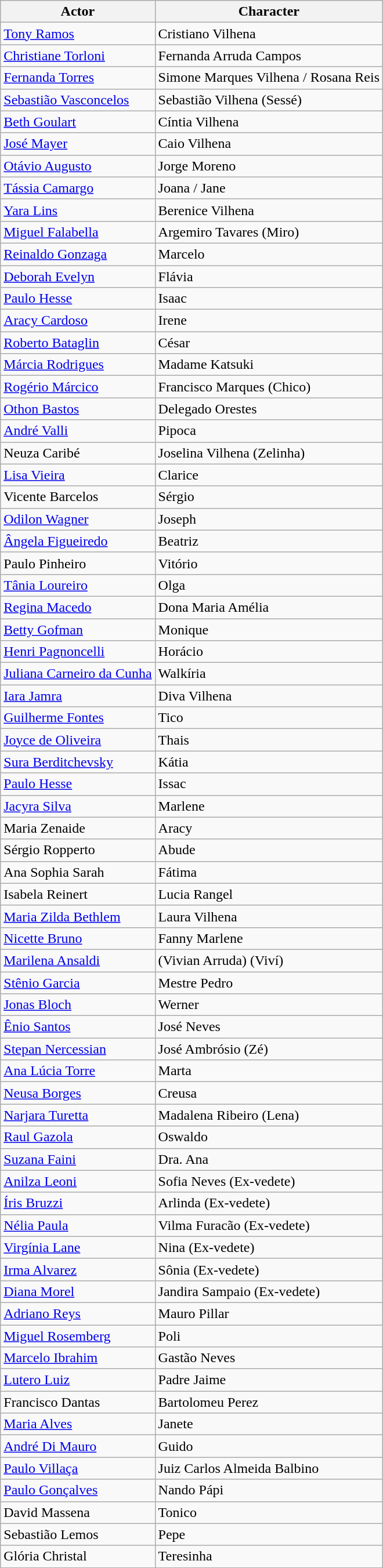<table class="wikitable sortable">
<tr>
<th>Actor</th>
<th>Character</th>
</tr>
<tr>
<td><a href='#'>Tony Ramos</a></td>
<td>Cristiano Vilhena</td>
</tr>
<tr>
<td><a href='#'>Christiane Torloni</a></td>
<td>Fernanda Arruda Campos</td>
</tr>
<tr>
<td><a href='#'>Fernanda Torres</a></td>
<td>Simone Marques Vilhena / Rosana Reis</td>
</tr>
<tr>
<td><a href='#'>Sebastião Vasconcelos</a></td>
<td>Sebastião Vilhena (Sessé)</td>
</tr>
<tr>
<td><a href='#'>Beth Goulart</a></td>
<td>Cíntia Vilhena</td>
</tr>
<tr>
<td><a href='#'>José Mayer</a></td>
<td>Caio Vilhena</td>
</tr>
<tr>
<td><a href='#'>Otávio Augusto</a></td>
<td>Jorge Moreno</td>
</tr>
<tr>
<td><a href='#'>Tássia Camargo</a></td>
<td>Joana / Jane</td>
</tr>
<tr>
<td><a href='#'>Yara Lins</a></td>
<td>Berenice Vilhena</td>
</tr>
<tr>
<td><a href='#'>Miguel Falabella</a></td>
<td>Argemiro Tavares (Miro)</td>
</tr>
<tr>
<td><a href='#'>Reinaldo Gonzaga</a></td>
<td>Marcelo</td>
</tr>
<tr>
<td><a href='#'>Deborah Evelyn</a></td>
<td>Flávia</td>
</tr>
<tr>
<td><a href='#'>Paulo Hesse</a></td>
<td>Isaac</td>
</tr>
<tr>
<td><a href='#'>Aracy Cardoso</a></td>
<td>Irene</td>
</tr>
<tr>
<td><a href='#'>Roberto Bataglin</a></td>
<td>César</td>
</tr>
<tr>
<td><a href='#'>Márcia Rodrigues</a></td>
<td>Madame Katsuki</td>
</tr>
<tr>
<td><a href='#'>Rogério Márcico</a></td>
<td>Francisco Marques (Chico)</td>
</tr>
<tr>
<td><a href='#'>Othon Bastos</a></td>
<td>Delegado Orestes</td>
</tr>
<tr>
<td><a href='#'>André Valli</a></td>
<td>Pipoca</td>
</tr>
<tr>
<td>Neuza Caribé</td>
<td>Joselina Vilhena (Zelinha)</td>
</tr>
<tr>
<td><a href='#'>Lisa Vieira</a></td>
<td>Clarice</td>
</tr>
<tr>
<td>Vicente Barcelos</td>
<td>Sérgio</td>
</tr>
<tr>
<td><a href='#'>Odilon Wagner</a></td>
<td>Joseph</td>
</tr>
<tr>
<td><a href='#'>Ângela Figueiredo</a></td>
<td>Beatriz</td>
</tr>
<tr>
<td>Paulo Pinheiro</td>
<td>Vitório</td>
</tr>
<tr>
<td><a href='#'>Tânia Loureiro</a></td>
<td>Olga</td>
</tr>
<tr>
<td><a href='#'>Regina Macedo</a></td>
<td>Dona Maria Amélia</td>
</tr>
<tr>
<td><a href='#'>Betty Gofman</a></td>
<td>Monique</td>
</tr>
<tr>
<td><a href='#'>Henri Pagnoncelli</a></td>
<td>Horácio</td>
</tr>
<tr>
<td><a href='#'>Juliana Carneiro da Cunha</a></td>
<td>Walkíria</td>
</tr>
<tr>
<td><a href='#'>Iara Jamra</a></td>
<td>Diva Vilhena</td>
</tr>
<tr>
<td><a href='#'>Guilherme Fontes</a></td>
<td>Tico</td>
</tr>
<tr>
<td><a href='#'>Joyce de Oliveira</a></td>
<td>Thais</td>
</tr>
<tr>
<td><a href='#'>Sura Berditchevsky</a></td>
<td>Kátia</td>
</tr>
<tr>
<td><a href='#'>Paulo Hesse</a></td>
<td>Issac</td>
</tr>
<tr>
<td><a href='#'>Jacyra Silva</a></td>
<td>Marlene</td>
</tr>
<tr>
<td>Maria Zenaide</td>
<td>Aracy</td>
</tr>
<tr>
<td>Sérgio Ropperto</td>
<td>Abude</td>
</tr>
<tr>
<td>Ana Sophia Sarah</td>
<td>Fátima</td>
</tr>
<tr>
<td>Isabela Reinert</td>
<td>Lucia Rangel</td>
</tr>
<tr>
<td><a href='#'>Maria Zilda Bethlem</a></td>
<td>Laura Vilhena</td>
</tr>
<tr>
<td><a href='#'>Nicette Bruno</a></td>
<td>Fanny Marlene</td>
</tr>
<tr>
<td><a href='#'>Marilena Ansaldi</a></td>
<td>(Vivian Arruda) (Viví)</td>
</tr>
<tr>
<td><a href='#'>Stênio Garcia</a></td>
<td>Mestre Pedro</td>
</tr>
<tr>
<td><a href='#'>Jonas Bloch</a></td>
<td>Werner</td>
</tr>
<tr>
<td><a href='#'>Ênio Santos</a></td>
<td>José Neves</td>
</tr>
<tr>
<td><a href='#'>Stepan Nercessian</a></td>
<td>José Ambrósio (Zé)</td>
</tr>
<tr>
<td><a href='#'>Ana Lúcia Torre</a></td>
<td>Marta</td>
</tr>
<tr>
<td><a href='#'>Neusa Borges</a></td>
<td>Creusa</td>
</tr>
<tr>
<td><a href='#'>Narjara Turetta</a></td>
<td>Madalena Ribeiro (Lena)</td>
</tr>
<tr>
<td><a href='#'>Raul Gazola</a></td>
<td>Oswaldo</td>
</tr>
<tr>
<td><a href='#'>Suzana Faini</a></td>
<td>Dra. Ana</td>
</tr>
<tr>
<td><a href='#'>Anilza Leoni</a></td>
<td>Sofia Neves (Ex-vedete)</td>
</tr>
<tr>
<td><a href='#'>Íris Bruzzi</a></td>
<td>Arlinda (Ex-vedete)</td>
</tr>
<tr>
<td><a href='#'>Nélia Paula</a></td>
<td>Vilma Furacão (Ex-vedete)</td>
</tr>
<tr>
<td><a href='#'>Virgínia Lane</a></td>
<td>Nina (Ex-vedete)</td>
</tr>
<tr>
<td><a href='#'>Irma Alvarez</a></td>
<td>Sônia (Ex-vedete)</td>
</tr>
<tr>
<td><a href='#'>Diana Morel</a></td>
<td>Jandira Sampaio (Ex-vedete)</td>
</tr>
<tr>
<td><a href='#'>Adriano Reys</a></td>
<td>Mauro Pillar</td>
</tr>
<tr>
<td><a href='#'>Miguel Rosemberg</a></td>
<td>Poli</td>
</tr>
<tr>
<td><a href='#'>Marcelo Ibrahim</a></td>
<td>Gastão Neves</td>
</tr>
<tr>
<td><a href='#'>Lutero Luiz</a></td>
<td>Padre Jaime</td>
</tr>
<tr>
<td>Francisco Dantas</td>
<td>Bartolomeu Perez</td>
</tr>
<tr>
<td><a href='#'>Maria Alves</a></td>
<td>Janete</td>
</tr>
<tr>
<td><a href='#'>André Di Mauro</a></td>
<td>Guido</td>
</tr>
<tr>
<td><a href='#'>Paulo Villaça</a></td>
<td>Juiz Carlos Almeida Balbino</td>
</tr>
<tr>
<td><a href='#'>Paulo Gonçalves</a></td>
<td>Nando Pápi</td>
</tr>
<tr>
<td>David Massena</td>
<td>Tonico</td>
</tr>
<tr>
<td>Sebastião Lemos</td>
<td>Pepe</td>
</tr>
<tr>
<td>Glória Christal</td>
<td>Teresinha</td>
</tr>
</table>
